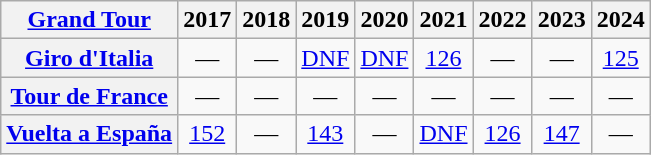<table class="wikitable plainrowheaders">
<tr>
<th scope="col"><a href='#'>Grand Tour</a></th>
<th scope="col">2017</th>
<th scope="col">2018</th>
<th scope="col">2019</th>
<th scope="col">2020</th>
<th scope="col">2021</th>
<th scope="col">2022</th>
<th scope="col">2023</th>
<th scope="col">2024</th>
</tr>
<tr style="text-align:center;">
<th scope="row"> <a href='#'>Giro d'Italia</a></th>
<td>—</td>
<td>—</td>
<td><a href='#'>DNF</a></td>
<td><a href='#'>DNF</a></td>
<td><a href='#'>126</a></td>
<td>—</td>
<td>—</td>
<td><a href='#'>125</a></td>
</tr>
<tr style="text-align:center;">
<th scope="row"> <a href='#'>Tour de France</a></th>
<td>—</td>
<td>—</td>
<td>—</td>
<td>—</td>
<td>—</td>
<td>—</td>
<td>—</td>
<td>—</td>
</tr>
<tr style="text-align:center;">
<th scope="row"> <a href='#'>Vuelta a España</a></th>
<td><a href='#'>152</a></td>
<td>—</td>
<td><a href='#'>143</a></td>
<td>—</td>
<td><a href='#'>DNF</a></td>
<td><a href='#'>126</a></td>
<td><a href='#'>147</a></td>
<td>—</td>
</tr>
</table>
